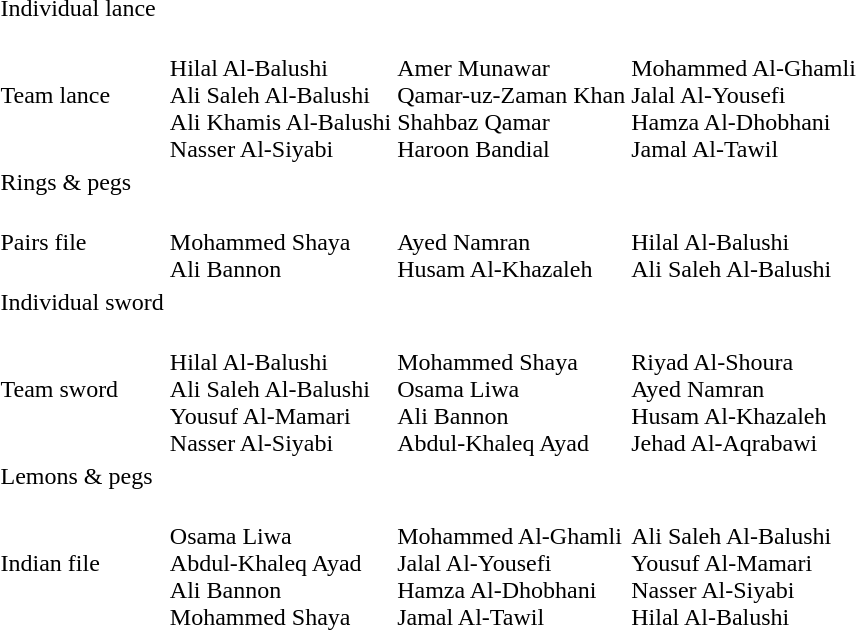<table>
<tr>
<td>Individual lance</td>
<td></td>
<td></td>
<td></td>
</tr>
<tr>
<td>Team lance</td>
<td><br>Hilal Al-Balushi<br>Ali Saleh Al-Balushi<br>Ali Khamis Al-Balushi<br>Nasser Al-Siyabi</td>
<td><br>Amer Munawar<br>Qamar-uz-Zaman Khan<br>Shahbaz Qamar<br>Haroon Bandial</td>
<td><br>Mohammed Al-Ghamli<br>Jalal Al-Yousefi<br>Hamza Al-Dhobhani<br>Jamal Al-Tawil</td>
</tr>
<tr>
<td>Rings & pegs</td>
<td></td>
<td></td>
<td></td>
</tr>
<tr>
<td>Pairs file</td>
<td><br>Mohammed Shaya<br>Ali Bannon</td>
<td><br>Ayed Namran<br>Husam Al-Khazaleh</td>
<td><br>Hilal Al-Balushi<br>Ali Saleh Al-Balushi</td>
</tr>
<tr>
<td>Individual sword</td>
<td></td>
<td></td>
<td></td>
</tr>
<tr>
<td>Team sword</td>
<td><br>Hilal Al-Balushi<br>Ali Saleh Al-Balushi<br>Yousuf Al-Mamari<br>Nasser Al-Siyabi</td>
<td><br>Mohammed Shaya<br>Osama Liwa<br>Ali Bannon<br>Abdul-Khaleq Ayad</td>
<td><br>Riyad Al-Shoura<br>Ayed Namran<br>Husam Al-Khazaleh<br>Jehad Al-Aqrabawi</td>
</tr>
<tr>
<td>Lemons & pegs</td>
<td></td>
<td></td>
<td></td>
</tr>
<tr>
<td>Indian file</td>
<td><br>Osama Liwa<br>Abdul-Khaleq Ayad<br>Ali Bannon<br>Mohammed Shaya</td>
<td><br>Mohammed Al-Ghamli<br>Jalal Al-Yousefi<br>Hamza Al-Dhobhani<br>Jamal Al-Tawil</td>
<td><br>Ali Saleh Al-Balushi<br>Yousuf Al-Mamari<br>Nasser Al-Siyabi<br>Hilal Al-Balushi</td>
</tr>
</table>
